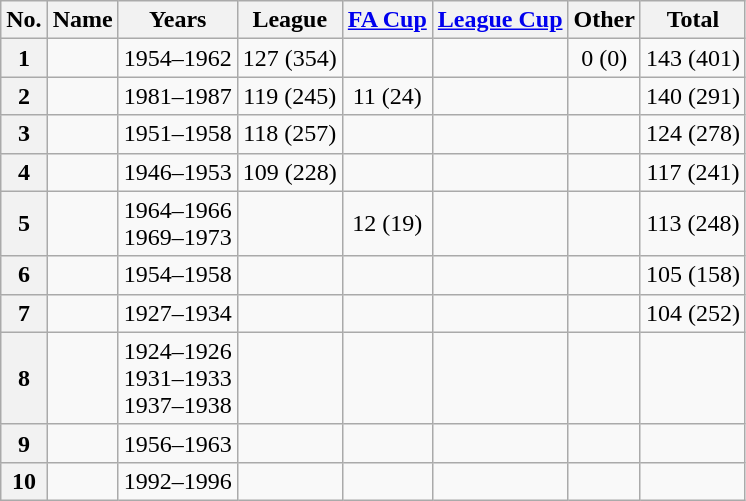<table class="wikitable sortable plainrowheaders" style="text-align: center;">
<tr>
<th scope="col">No.</th>
<th scope="col">Name</th>
<th scope="col">Years</th>
<th scope="col">League</th>
<th scope="col"><a href='#'>FA Cup</a></th>
<th scope="col"><a href='#'>League Cup</a></th>
<th scope="col">Other</th>
<th scope="col">Total</th>
</tr>
<tr>
<th scope="row" style="text-align: center;">1</th>
<td align="left"></td>
<td>1954–1962</td>
<td>127 (354)</td>
<td></td>
<td></td>
<td>0 (0)</td>
<td>143 (401)</td>
</tr>
<tr>
<th scope="row" style="text-align: center;">2</th>
<td align="left"></td>
<td>1981–1987</td>
<td>119 (245)</td>
<td>11 (24)</td>
<td></td>
<td></td>
<td>140 (291)</td>
</tr>
<tr>
<th scope="row" style="text-align: center;">3</th>
<td align="left"></td>
<td>1951–1958</td>
<td>118 (257)</td>
<td></td>
<td></td>
<td></td>
<td>124 (278)</td>
</tr>
<tr>
<th scope="row" style="text-align: center;">4</th>
<td align="left"></td>
<td>1946–1953</td>
<td>109 (228)</td>
<td></td>
<td></td>
<td></td>
<td>117 (241)</td>
</tr>
<tr>
<th scope="row" style="text-align: center;">5</th>
<td align="left"></td>
<td>1964–1966<br>1969–1973</td>
<td></td>
<td>12 (19)</td>
<td></td>
<td></td>
<td>113 (248)</td>
</tr>
<tr>
<th scope="row" style="text-align: center;">6</th>
<td align="left"></td>
<td>1954–1958</td>
<td></td>
<td></td>
<td></td>
<td></td>
<td>105 (158)</td>
</tr>
<tr>
<th scope="row" style="text-align: center;">7</th>
<td align="left"></td>
<td>1927–1934</td>
<td></td>
<td></td>
<td></td>
<td></td>
<td>104 (252)</td>
</tr>
<tr>
<th scope="row" style="text-align: center;">8</th>
<td align="left"></td>
<td>1924–1926<br>1931–1933<br>1937–1938</td>
<td></td>
<td></td>
<td></td>
<td></td>
<td></td>
</tr>
<tr>
<th scope="row" style="text-align: center;">9</th>
<td align="left"></td>
<td>1956–1963</td>
<td></td>
<td></td>
<td></td>
<td></td>
<td></td>
</tr>
<tr>
<th scope="row" style="text-align: center;">10</th>
<td align="left"></td>
<td>1992–1996</td>
<td></td>
<td></td>
<td></td>
<td></td>
<td></td>
</tr>
</table>
